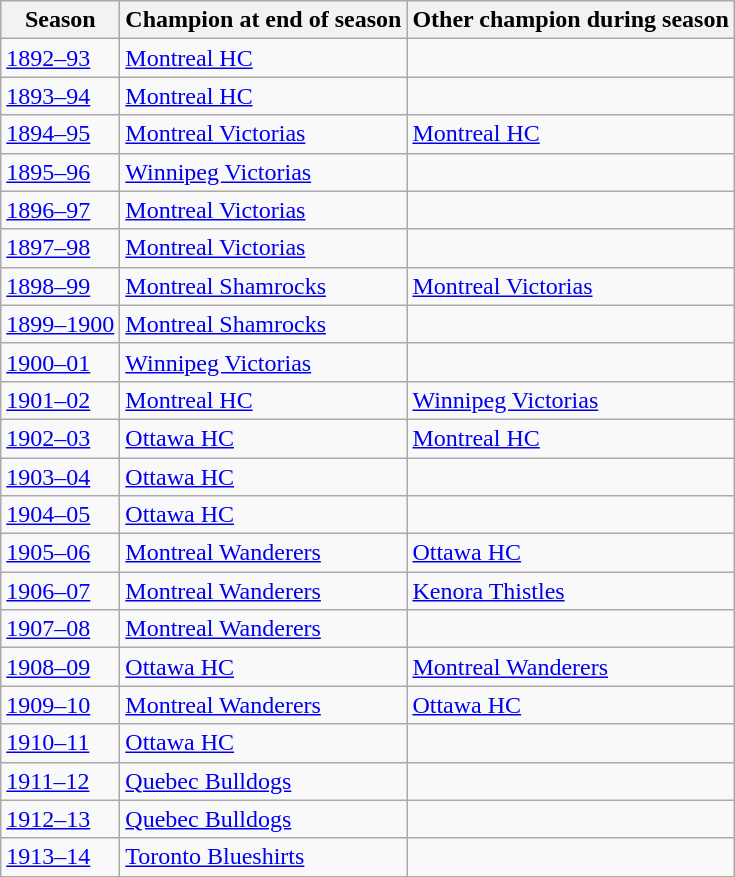<table class="wikitable">
<tr>
<th>Season</th>
<th>Champion at end of season</th>
<th>Other champion during season</th>
</tr>
<tr>
<td><a href='#'>1892–93</a></td>
<td><a href='#'>Montreal HC</a> </td>
<td></td>
</tr>
<tr>
<td><a href='#'>1893–94</a></td>
<td><a href='#'>Montreal HC</a> </td>
<td></td>
</tr>
<tr>
<td><a href='#'>1894–95</a></td>
<td><a href='#'>Montreal Victorias</a> </td>
<td><a href='#'>Montreal HC</a> </td>
</tr>
<tr>
<td><a href='#'>1895–96</a></td>
<td><a href='#'>Winnipeg Victorias</a> </td>
<td></td>
</tr>
<tr>
<td><a href='#'>1896–97</a></td>
<td><a href='#'>Montreal Victorias</a> </td>
<td></td>
</tr>
<tr>
<td><a href='#'>1897–98</a></td>
<td><a href='#'>Montreal Victorias</a> </td>
<td></td>
</tr>
<tr>
<td><a href='#'>1898–99</a></td>
<td><a href='#'>Montreal Shamrocks</a> </td>
<td><a href='#'>Montreal Victorias</a> </td>
</tr>
<tr>
<td><a href='#'>1899–1900</a></td>
<td><a href='#'>Montreal Shamrocks</a> </td>
<td></td>
</tr>
<tr>
<td><a href='#'>1900–01</a></td>
<td><a href='#'>Winnipeg Victorias</a> </td>
<td></td>
</tr>
<tr>
<td><a href='#'>1901–02</a></td>
<td><a href='#'>Montreal HC</a> </td>
<td><a href='#'>Winnipeg Victorias</a> </td>
</tr>
<tr>
<td><a href='#'>1902–03</a></td>
<td><a href='#'>Ottawa HC</a> </td>
<td><a href='#'>Montreal HC</a> </td>
</tr>
<tr>
<td><a href='#'>1903–04</a></td>
<td><a href='#'>Ottawa HC</a></td>
<td></td>
</tr>
<tr>
<td><a href='#'>1904–05</a></td>
<td><a href='#'>Ottawa HC</a> </td>
<td></td>
</tr>
<tr>
<td><a href='#'>1905–06</a></td>
<td><a href='#'>Montreal Wanderers</a> </td>
<td><a href='#'>Ottawa HC</a> </td>
</tr>
<tr>
<td><a href='#'>1906–07</a></td>
<td><a href='#'>Montreal Wanderers</a> </td>
<td><a href='#'>Kenora Thistles</a> </td>
</tr>
<tr>
<td><a href='#'>1907–08</a></td>
<td><a href='#'>Montreal Wanderers</a> </td>
<td></td>
</tr>
<tr>
<td><a href='#'>1908–09</a></td>
<td><a href='#'>Ottawa HC</a> </td>
<td><a href='#'>Montreal Wanderers</a> </td>
</tr>
<tr>
<td><a href='#'>1909–10</a></td>
<td><a href='#'>Montreal Wanderers</a> </td>
<td><a href='#'>Ottawa HC</a> </td>
</tr>
<tr>
<td><a href='#'>1910–11</a></td>
<td><a href='#'>Ottawa HC</a> </td>
<td></td>
</tr>
<tr>
<td><a href='#'>1911–12</a></td>
<td><a href='#'>Quebec Bulldogs</a>  </td>
<td></td>
</tr>
<tr>
<td><a href='#'>1912–13</a></td>
<td><a href='#'>Quebec Bulldogs</a> </td>
<td></td>
</tr>
<tr>
<td><a href='#'>1913–14</a></td>
<td><a href='#'>Toronto Blueshirts</a> </td>
<td></td>
</tr>
<tr>
</tr>
</table>
